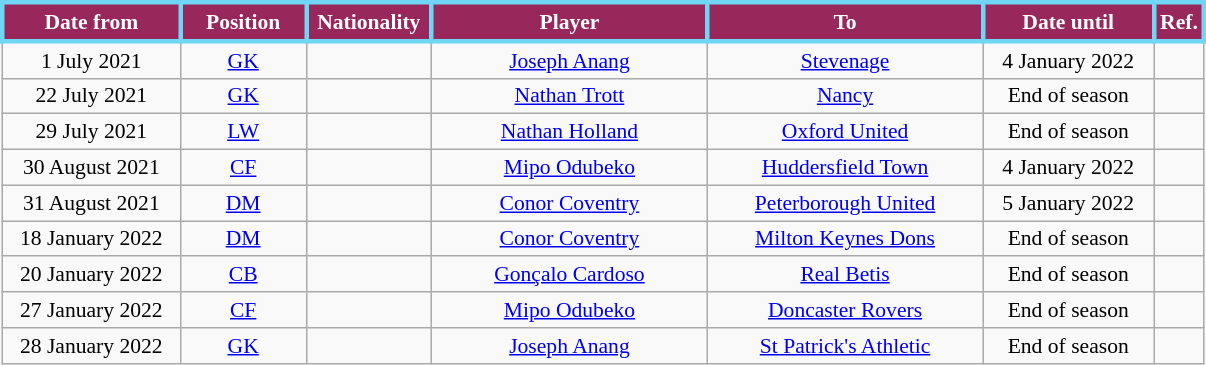<table class="wikitable"  style="text-align:center; font-size:90%; ">
<tr>
<th style="background:#98285c;color:white;border:3px solid #6fd6f5; width:110px;">Date from</th>
<th style="background:#98285c;color:white;border:3px solid #6fd6f5; width:75px;">Position</th>
<th style="background:#98285c;color:white;border:3px solid #6fd6f5; width:75px;">Nationality</th>
<th style="background:#98285c;color:white;border:3px solid #6fd6f5; width:175px;">Player</th>
<th style="background:#98285c;color:white;border:3px solid #6fd6f5; width:175px;">To</th>
<th style="background:#98285c;color:white;border:3px solid #6fd6f5; width:105px;">Date until</th>
<th style="background:#98285c;color:white;border:3px solid #6fd6f5; width:25px;">Ref.</th>
</tr>
<tr>
<td>1 July 2021</td>
<td><a href='#'>GK</a></td>
<td></td>
<td><a href='#'>Joseph Anang</a></td>
<td> <a href='#'>Stevenage</a></td>
<td>4 January 2022</td>
<td></td>
</tr>
<tr>
<td>22 July 2021</td>
<td><a href='#'>GK</a></td>
<td></td>
<td><a href='#'>Nathan Trott</a></td>
<td> <a href='#'>Nancy</a></td>
<td>End of season</td>
<td></td>
</tr>
<tr>
<td>29 July 2021</td>
<td><a href='#'>LW</a></td>
<td></td>
<td><a href='#'>Nathan Holland</a></td>
<td> <a href='#'>Oxford United</a></td>
<td>End of season</td>
<td></td>
</tr>
<tr>
<td>30 August 2021</td>
<td><a href='#'>CF</a></td>
<td></td>
<td><a href='#'>Mipo Odubeko</a></td>
<td> <a href='#'>Huddersfield Town</a></td>
<td>4 January 2022</td>
<td></td>
</tr>
<tr>
<td>31 August 2021</td>
<td><a href='#'>DM</a></td>
<td></td>
<td><a href='#'>Conor Coventry</a></td>
<td> <a href='#'>Peterborough United</a></td>
<td>5 January 2022</td>
<td></td>
</tr>
<tr>
<td>18 January 2022</td>
<td><a href='#'>DM</a></td>
<td></td>
<td><a href='#'>Conor Coventry</a></td>
<td> <a href='#'>Milton Keynes Dons</a></td>
<td>End of season</td>
<td></td>
</tr>
<tr>
<td>20 January 2022</td>
<td><a href='#'>CB</a></td>
<td></td>
<td><a href='#'>Gonçalo Cardoso</a></td>
<td> <a href='#'>Real Betis</a></td>
<td>End of season</td>
<td></td>
</tr>
<tr>
<td>27 January 2022</td>
<td><a href='#'>CF</a></td>
<td></td>
<td><a href='#'>Mipo Odubeko</a></td>
<td> <a href='#'>Doncaster Rovers</a></td>
<td>End of season</td>
<td></td>
</tr>
<tr>
<td>28 January 2022</td>
<td><a href='#'>GK</a></td>
<td></td>
<td><a href='#'>Joseph Anang</a></td>
<td> <a href='#'>St Patrick's Athletic</a></td>
<td>End of season</td>
<td></td>
</tr>
</table>
